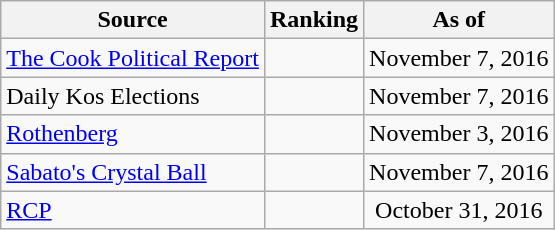<table class="wikitable" style="text-align:center">
<tr>
<th>Source</th>
<th>Ranking</th>
<th>As of</th>
</tr>
<tr>
<td align=left><a href='#'>The Cook Political Report</a></td>
<td></td>
<td>November 7, 2016</td>
</tr>
<tr>
<td align=left>Daily Kos Elections</td>
<td></td>
<td>November 7, 2016</td>
</tr>
<tr>
<td align=left><a href='#'>Rothenberg</a></td>
<td></td>
<td>November 3, 2016</td>
</tr>
<tr>
<td align=left><a href='#'>Sabato's Crystal Ball</a></td>
<td></td>
<td>November 7, 2016</td>
</tr>
<tr>
<td align="left"><a href='#'>RCP</a></td>
<td></td>
<td>October 31, 2016</td>
</tr>
</table>
